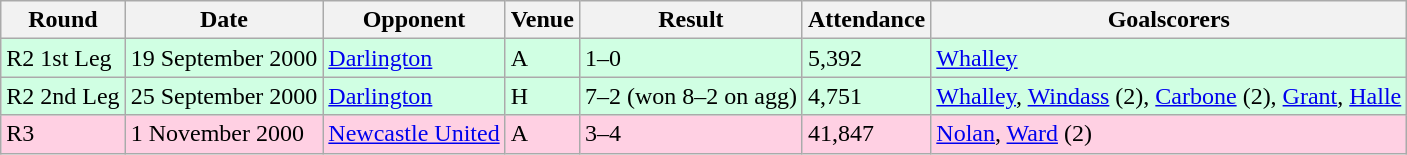<table class="wikitable">
<tr>
<th>Round</th>
<th>Date</th>
<th>Opponent</th>
<th>Venue</th>
<th>Result</th>
<th>Attendance</th>
<th>Goalscorers</th>
</tr>
<tr style="background-color: #d0ffe3;">
<td>R2 1st Leg</td>
<td>19 September 2000</td>
<td><a href='#'>Darlington</a></td>
<td>A</td>
<td>1–0</td>
<td>5,392</td>
<td><a href='#'>Whalley</a></td>
</tr>
<tr style="background-color: #d0ffe3;">
<td>R2 2nd Leg</td>
<td>25 September 2000</td>
<td><a href='#'>Darlington</a></td>
<td>H</td>
<td>7–2 (won 8–2 on agg)</td>
<td>4,751</td>
<td><a href='#'>Whalley</a>, <a href='#'>Windass</a> (2), <a href='#'>Carbone</a> (2), <a href='#'>Grant</a>, <a href='#'>Halle</a></td>
</tr>
<tr style="background-color: #ffd0e3;">
<td>R3</td>
<td>1 November 2000</td>
<td><a href='#'>Newcastle United</a></td>
<td>A</td>
<td>3–4</td>
<td>41,847</td>
<td><a href='#'>Nolan</a>, <a href='#'>Ward</a> (2)</td>
</tr>
</table>
